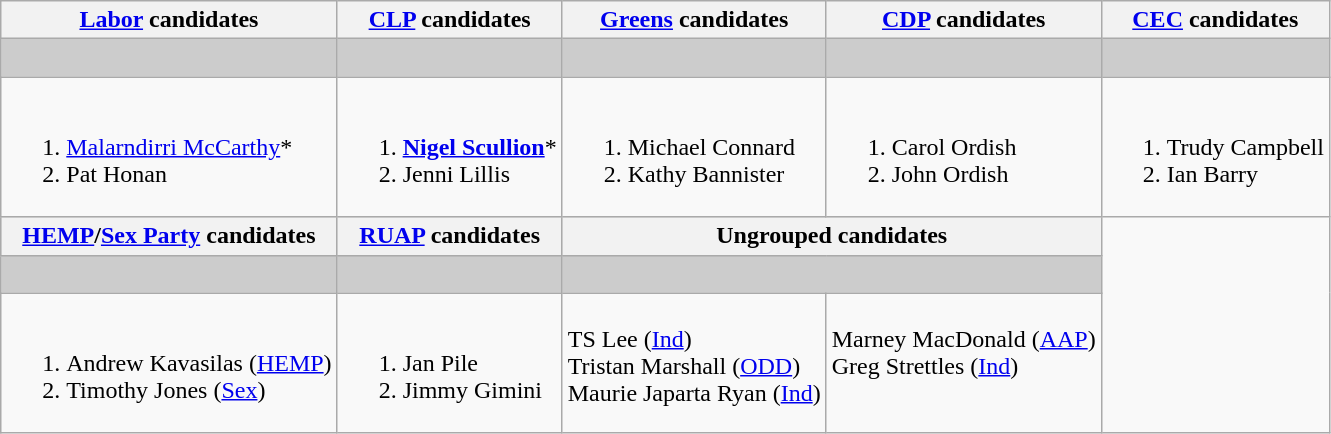<table class="wikitable">
<tr>
<th><a href='#'>Labor</a> candidates</th>
<th><a href='#'>CLP</a> candidates</th>
<th><a href='#'>Greens</a> candidates</th>
<th><a href='#'>CDP</a> candidates</th>
<th><a href='#'>CEC</a> candidates</th>
</tr>
<tr style="background:#ccc;">
<td> </td>
<td> </td>
<td> </td>
<td> </td>
<td> </td>
</tr>
<tr>
<td><br><ol><li><a href='#'>Malarndirri McCarthy</a>*</li><li>Pat Honan</li></ol></td>
<td><br><ol><li><strong><a href='#'>Nigel Scullion</a></strong>*</li><li>Jenni Lillis</li></ol></td>
<td valign=top><br><ol><li>Michael Connard</li><li>Kathy Bannister</li></ol></td>
<td valign=top><br><ol><li>Carol Ordish</li><li>John Ordish</li></ol></td>
<td valign=top><br><ol><li>Trudy Campbell</li><li>Ian Barry</li></ol></td>
</tr>
<tr style="background:#ccc;">
<th><a href='#'>HEMP</a>/<a href='#'>Sex Party</a> candidates</th>
<th><a href='#'>RUAP</a> candidates</th>
<th colspan=2>Ungrouped candidates</th>
</tr>
<tr style="background:#ccc;">
<td> </td>
<td> </td>
<td colspan=2> </td>
</tr>
<tr>
<td valign=top><br><ol><li>Andrew Kavasilas (<a href='#'>HEMP</a>)</li><li>Timothy Jones (<a href='#'>Sex</a>)</li></ol></td>
<td valign=top><br><ol><li>Jan Pile</li><li>Jimmy Gimini</li></ol></td>
<td valign=top><br>TS Lee (<a href='#'>Ind</a>)<br>
Tristan Marshall (<a href='#'>ODD</a>)<br>
Maurie Japarta Ryan (<a href='#'>Ind</a>)</td>
<td valign=top><br>Marney MacDonald (<a href='#'>AAP</a>)<br>
Greg Strettles (<a href='#'>Ind</a>)</td>
</tr>
</table>
